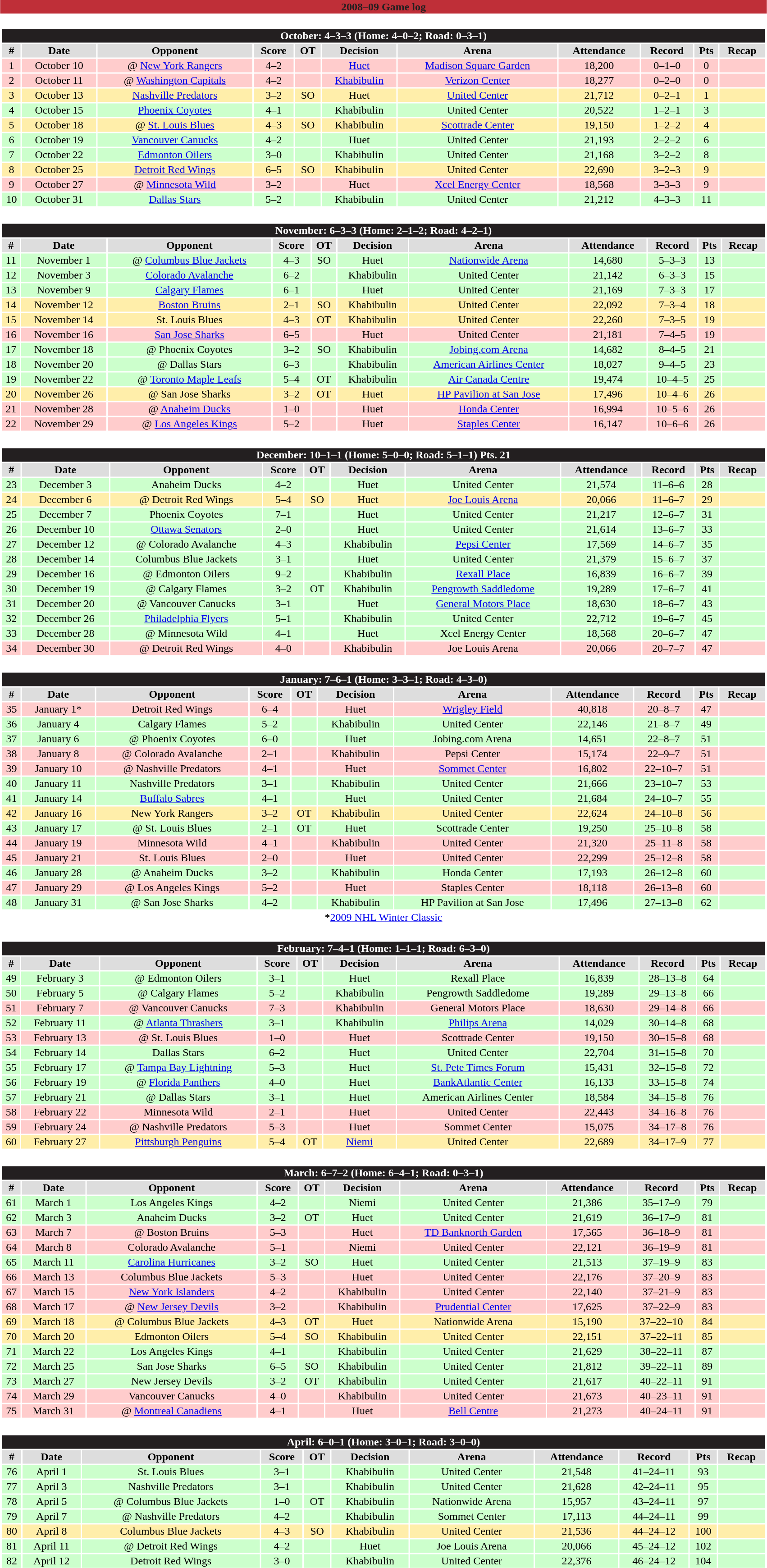<table class="toccolours" width=90% style="clear:both; margin:1.5em auto; text-align:center;">
<tr>
<th colspan=11 style="background:#BF2F38; color:#231F20;">2008–09 Game log</th>
</tr>
<tr>
<td colspan=11><br><table class="toccolours collapsible collapsed" width=100%>
<tr>
<th colspan=11 style="background:#231F20; color:white;">October: 4–3–3 (Home: 4–0–2; Road: 0–3–1)</th>
</tr>
<tr align="center" bgcolor="#dddddd">
<td><strong>#</strong></td>
<td><strong>Date</strong></td>
<td><strong>Opponent</strong></td>
<td><strong>Score</strong></td>
<td><strong>OT</strong></td>
<td><strong>Decision</strong></td>
<td><strong>Arena</strong></td>
<td><strong>Attendance</strong></td>
<td><strong>Record</strong></td>
<td><strong>Pts</strong></td>
<td><strong>Recap</strong></td>
</tr>
<tr align="center" bgcolor="#ffcccc">
<td>1</td>
<td>October 10</td>
<td>@ <a href='#'>New York Rangers</a></td>
<td>4–2</td>
<td></td>
<td><a href='#'>Huet</a></td>
<td><a href='#'>Madison Square Garden</a></td>
<td>18,200</td>
<td>0–1–0</td>
<td>0</td>
<td></td>
</tr>
<tr align="center" bgcolor="#ffcccc">
<td>2</td>
<td>October 11</td>
<td>@ <a href='#'>Washington Capitals</a></td>
<td>4–2</td>
<td></td>
<td><a href='#'>Khabibulin</a></td>
<td><a href='#'>Verizon Center</a></td>
<td>18,277</td>
<td>0–2–0</td>
<td>0</td>
<td></td>
</tr>
<tr align="center" bgcolor="#ffeeaa">
<td>3</td>
<td>October 13</td>
<td><a href='#'>Nashville Predators</a></td>
<td>3–2</td>
<td>SO</td>
<td>Huet</td>
<td><a href='#'>United Center</a></td>
<td>21,712</td>
<td>0–2–1</td>
<td>1</td>
<td></td>
</tr>
<tr align="center" bgcolor="#ccffcc">
<td>4</td>
<td>October 15</td>
<td><a href='#'>Phoenix Coyotes</a></td>
<td>4–1</td>
<td></td>
<td>Khabibulin</td>
<td>United Center</td>
<td>20,522</td>
<td>1–2–1</td>
<td>3</td>
<td></td>
</tr>
<tr align="center" bgcolor="#ffeeaa">
<td>5</td>
<td>October 18</td>
<td>@ <a href='#'>St. Louis Blues</a></td>
<td>4–3</td>
<td>SO</td>
<td>Khabibulin</td>
<td><a href='#'>Scottrade Center</a></td>
<td>19,150</td>
<td>1–2–2</td>
<td>4</td>
<td></td>
</tr>
<tr align="center" bgcolor="#ccffcc">
<td>6</td>
<td>October 19</td>
<td><a href='#'>Vancouver Canucks</a></td>
<td>4–2</td>
<td></td>
<td>Huet</td>
<td>United Center</td>
<td>21,193</td>
<td>2–2–2</td>
<td>6</td>
<td></td>
</tr>
<tr align="center" bgcolor="#ccffcc">
<td>7</td>
<td>October 22</td>
<td><a href='#'>Edmonton Oilers</a></td>
<td>3–0</td>
<td></td>
<td>Khabibulin</td>
<td>United Center</td>
<td>21,168</td>
<td>3–2–2</td>
<td>8</td>
<td></td>
</tr>
<tr align="center" bgcolor="#ffeeaa">
<td>8</td>
<td>October 25</td>
<td><a href='#'>Detroit Red Wings</a></td>
<td>6–5</td>
<td>SO</td>
<td>Khabibulin</td>
<td>United Center</td>
<td>22,690</td>
<td>3–2–3</td>
<td>9</td>
<td></td>
</tr>
<tr align="center" bgcolor="#ffcccc">
<td>9</td>
<td>October 27</td>
<td>@ <a href='#'>Minnesota Wild</a></td>
<td>3–2</td>
<td></td>
<td>Huet</td>
<td><a href='#'>Xcel Energy Center</a></td>
<td>18,568</td>
<td>3–3–3</td>
<td>9</td>
<td></td>
</tr>
<tr align="center" bgcolor="#ccffcc">
<td>10</td>
<td>October 31</td>
<td><a href='#'>Dallas Stars</a></td>
<td>5–2</td>
<td></td>
<td>Khabibulin</td>
<td>United Center</td>
<td>21,212</td>
<td>4–3–3</td>
<td>11</td>
<td></td>
</tr>
</table>
</td>
</tr>
<tr>
<td colspan=11><br><table class="toccolours collapsible collapsed" width=100%>
<tr>
<th colspan=11 style="background:#231F20; color:white;">November: 6–3–3 (Home: 2–1–2; Road: 4–2–1)</th>
</tr>
<tr align="center" bgcolor="#dddddd">
<td><strong>#</strong></td>
<td><strong>Date</strong></td>
<td><strong>Opponent</strong></td>
<td><strong>Score</strong></td>
<td><strong>OT</strong></td>
<td><strong>Decision</strong></td>
<td><strong>Arena</strong></td>
<td><strong>Attendance</strong></td>
<td><strong>Record</strong></td>
<td><strong>Pts</strong></td>
<td><strong>Recap</strong></td>
</tr>
<tr align="center" bgcolor="#ccffcc">
<td>11</td>
<td>November 1</td>
<td>@ <a href='#'>Columbus Blue Jackets</a></td>
<td>4–3</td>
<td>SO</td>
<td>Huet</td>
<td><a href='#'>Nationwide Arena</a></td>
<td>14,680</td>
<td>5–3–3</td>
<td>13</td>
<td></td>
</tr>
<tr align="center" bgcolor="#ccffcc">
<td>12</td>
<td>November 3</td>
<td><a href='#'>Colorado Avalanche</a></td>
<td>6–2</td>
<td></td>
<td>Khabibulin</td>
<td>United Center</td>
<td>21,142</td>
<td>6–3–3</td>
<td>15</td>
<td></td>
</tr>
<tr align="center" bgcolor="#ccffcc">
<td>13</td>
<td>November 9</td>
<td><a href='#'>Calgary Flames</a></td>
<td>6–1</td>
<td></td>
<td>Huet</td>
<td>United Center</td>
<td>21,169</td>
<td>7–3–3</td>
<td>17</td>
<td></td>
</tr>
<tr align="center" bgcolor="#ffeeaa">
<td>14</td>
<td>November 12</td>
<td><a href='#'>Boston Bruins</a></td>
<td>2–1</td>
<td>SO</td>
<td>Khabibulin</td>
<td>United Center</td>
<td>22,092</td>
<td>7–3–4</td>
<td>18</td>
<td></td>
</tr>
<tr align="center" bgcolor="#ffeeaa">
<td>15</td>
<td>November 14</td>
<td>St. Louis Blues</td>
<td>4–3</td>
<td>OT</td>
<td>Khabibulin</td>
<td>United Center</td>
<td>22,260</td>
<td>7–3–5</td>
<td>19</td>
<td></td>
</tr>
<tr align="center" bgcolor="#ffcccc">
<td>16</td>
<td>November 16</td>
<td><a href='#'>San Jose Sharks</a></td>
<td>6–5</td>
<td></td>
<td>Huet</td>
<td>United Center</td>
<td>21,181</td>
<td>7–4–5</td>
<td>19</td>
<td></td>
</tr>
<tr align="center" bgcolor="#ccffcc">
<td>17</td>
<td>November 18</td>
<td>@ Phoenix Coyotes</td>
<td>3–2</td>
<td>SO</td>
<td>Khabibulin</td>
<td><a href='#'>Jobing.com Arena</a></td>
<td>14,682</td>
<td>8–4–5</td>
<td>21</td>
<td></td>
</tr>
<tr align="center" bgcolor="#ccffcc">
<td>18</td>
<td>November 20</td>
<td>@ Dallas Stars</td>
<td>6–3</td>
<td></td>
<td>Khabibulin</td>
<td><a href='#'>American Airlines Center</a></td>
<td>18,027</td>
<td>9–4–5</td>
<td>23</td>
<td></td>
</tr>
<tr align="center" bgcolor="#ccffcc">
<td>19</td>
<td>November 22</td>
<td>@ <a href='#'>Toronto Maple Leafs</a></td>
<td>5–4</td>
<td>OT</td>
<td>Khabibulin</td>
<td><a href='#'>Air Canada Centre</a></td>
<td>19,474</td>
<td>10–4–5</td>
<td>25</td>
<td></td>
</tr>
<tr align="center" bgcolor="#ffeeaa">
<td>20</td>
<td>November 26</td>
<td>@ San Jose Sharks</td>
<td>3–2</td>
<td>OT</td>
<td>Huet</td>
<td><a href='#'>HP Pavilion at San Jose</a></td>
<td>17,496</td>
<td>10–4–6</td>
<td>26</td>
<td></td>
</tr>
<tr align="center" bgcolor="#ffcccc">
<td>21</td>
<td>November 28</td>
<td>@ <a href='#'>Anaheim Ducks</a></td>
<td>1–0</td>
<td></td>
<td>Huet</td>
<td><a href='#'>Honda Center</a></td>
<td>16,994</td>
<td>10–5–6</td>
<td>26</td>
<td></td>
</tr>
<tr align="center" bgcolor="#ffcccc">
<td>22</td>
<td>November 29</td>
<td>@ <a href='#'>Los Angeles Kings</a></td>
<td>5–2</td>
<td></td>
<td>Huet</td>
<td><a href='#'>Staples Center</a></td>
<td>16,147</td>
<td>10–6–6</td>
<td>26</td>
<td></td>
</tr>
</table>
</td>
</tr>
<tr>
<td colspan=11><br><table class="toccolours collapsible collapsed" width=100%>
<tr>
<th colspan=11 style="background:#231F20; color:white;">December: 10–1–1 (Home: 5–0–0; Road: 5–1–1) Pts. 21</th>
</tr>
<tr align="center" bgcolor="#dddddd">
<td><strong>#</strong></td>
<td><strong>Date</strong></td>
<td><strong>Opponent</strong></td>
<td><strong>Score</strong></td>
<td><strong>OT</strong></td>
<td><strong>Decision</strong></td>
<td><strong>Arena</strong></td>
<td><strong>Attendance</strong></td>
<td><strong>Record</strong></td>
<td><strong>Pts</strong></td>
<td><strong>Recap</strong></td>
</tr>
<tr align="center" bgcolor="#ccffcc">
<td>23</td>
<td>December 3</td>
<td>Anaheim Ducks</td>
<td>4–2</td>
<td></td>
<td>Huet</td>
<td>United Center</td>
<td>21,574</td>
<td>11–6–6</td>
<td>28</td>
<td></td>
</tr>
<tr align="center" bgcolor="#ffeeaa">
<td>24</td>
<td>December 6</td>
<td>@ Detroit Red Wings</td>
<td>5–4</td>
<td>SO</td>
<td>Huet</td>
<td><a href='#'>Joe Louis Arena</a></td>
<td>20,066</td>
<td>11–6–7</td>
<td>29</td>
<td></td>
</tr>
<tr align="center" bgcolor="#ccffcc">
<td>25</td>
<td>December 7</td>
<td>Phoenix Coyotes</td>
<td>7–1</td>
<td></td>
<td>Huet</td>
<td>United Center</td>
<td>21,217</td>
<td>12–6–7</td>
<td>31</td>
<td></td>
</tr>
<tr align="center" bgcolor="#ccffcc">
<td>26</td>
<td>December 10</td>
<td><a href='#'>Ottawa Senators</a></td>
<td>2–0</td>
<td></td>
<td>Huet</td>
<td>United Center</td>
<td>21,614</td>
<td>13–6–7</td>
<td>33</td>
<td></td>
</tr>
<tr align="center" bgcolor="#ccffcc">
<td>27</td>
<td>December 12</td>
<td>@ Colorado Avalanche</td>
<td>4–3</td>
<td></td>
<td>Khabibulin</td>
<td><a href='#'>Pepsi Center</a></td>
<td>17,569</td>
<td>14–6–7</td>
<td>35</td>
<td></td>
</tr>
<tr align="center" bgcolor="#ccffcc">
<td>28</td>
<td>December 14</td>
<td>Columbus Blue Jackets</td>
<td>3–1</td>
<td></td>
<td>Huet</td>
<td>United Center</td>
<td>21,379</td>
<td>15–6–7</td>
<td>37</td>
<td></td>
</tr>
<tr align="center" bgcolor="#ccffcc">
<td>29</td>
<td>December 16</td>
<td>@ Edmonton Oilers</td>
<td>9–2</td>
<td></td>
<td>Khabibulin</td>
<td><a href='#'>Rexall Place</a></td>
<td>16,839</td>
<td>16–6–7</td>
<td>39</td>
<td></td>
</tr>
<tr align="center" bgcolor="#ccffcc">
<td>30</td>
<td>December 19</td>
<td>@ Calgary Flames</td>
<td>3–2</td>
<td>OT</td>
<td>Khabibulin</td>
<td><a href='#'>Pengrowth Saddledome</a></td>
<td>19,289</td>
<td>17–6–7</td>
<td>41</td>
<td></td>
</tr>
<tr align="center" bgcolor="#ccffcc">
<td>31</td>
<td>December 20</td>
<td>@ Vancouver Canucks</td>
<td>3–1</td>
<td></td>
<td>Huet</td>
<td><a href='#'>General Motors Place</a></td>
<td>18,630</td>
<td>18–6–7</td>
<td>43</td>
<td></td>
</tr>
<tr align="center" bgcolor="#ccffcc">
<td>32</td>
<td>December 26</td>
<td><a href='#'>Philadelphia Flyers</a></td>
<td>5–1</td>
<td></td>
<td>Khabibulin</td>
<td>United Center</td>
<td>22,712</td>
<td>19–6–7</td>
<td>45</td>
<td></td>
</tr>
<tr align="center" bgcolor="#ccffcc">
<td>33</td>
<td>December 28</td>
<td>@ Minnesota Wild</td>
<td>4–1</td>
<td></td>
<td>Huet</td>
<td>Xcel Energy Center</td>
<td>18,568</td>
<td>20–6–7</td>
<td>47</td>
<td></td>
</tr>
<tr align="center" bgcolor="#ffcccc">
<td>34</td>
<td>December 30</td>
<td>@ Detroit Red Wings</td>
<td>4–0</td>
<td></td>
<td>Khabibulin</td>
<td>Joe Louis Arena</td>
<td>20,066</td>
<td>20–7–7</td>
<td>47</td>
<td></td>
</tr>
</table>
</td>
</tr>
<tr>
<td colspan=11><br><table class="toccolours collapsible collapsed" width=100%>
<tr>
<th colspan=11 style="background:#231F20; color:white;">January: 7–6–1 (Home: 3–3–1; Road: 4–3–0)</th>
</tr>
<tr align="center" bgcolor="#dddddd">
<td><strong>#</strong></td>
<td><strong>Date</strong></td>
<td><strong>Opponent</strong></td>
<td><strong>Score</strong></td>
<td><strong>OT</strong></td>
<td><strong>Decision</strong></td>
<td><strong>Arena</strong></td>
<td><strong>Attendance</strong></td>
<td><strong>Record</strong></td>
<td><strong>Pts</strong></td>
<td><strong>Recap</strong></td>
</tr>
<tr align="center" bgcolor="#ffcccc">
<td>35</td>
<td>January 1*</td>
<td>Detroit Red Wings</td>
<td>6–4</td>
<td></td>
<td>Huet</td>
<td><a href='#'>Wrigley Field</a></td>
<td>40,818</td>
<td>20–8–7</td>
<td>47</td>
<td></td>
</tr>
<tr align="center" bgcolor="#ccffcc">
<td>36</td>
<td>January 4</td>
<td>Calgary Flames</td>
<td>5–2</td>
<td></td>
<td>Khabibulin</td>
<td>United Center</td>
<td>22,146</td>
<td>21–8–7</td>
<td>49</td>
<td></td>
</tr>
<tr align="center" bgcolor="#ccffcc">
<td>37</td>
<td>January 6</td>
<td>@ Phoenix Coyotes</td>
<td>6–0</td>
<td></td>
<td>Huet</td>
<td>Jobing.com Arena</td>
<td>14,651</td>
<td>22–8–7</td>
<td>51</td>
<td></td>
</tr>
<tr align="center" bgcolor="#ffcccc">
<td>38</td>
<td>January 8</td>
<td>@ Colorado Avalanche</td>
<td>2–1</td>
<td></td>
<td>Khabibulin</td>
<td>Pepsi Center</td>
<td>15,174</td>
<td>22–9–7</td>
<td>51</td>
<td></td>
</tr>
<tr align="center" bgcolor="#ffcccc">
<td>39</td>
<td>January 10</td>
<td>@ Nashville Predators</td>
<td>4–1</td>
<td></td>
<td>Huet</td>
<td><a href='#'>Sommet Center</a></td>
<td>16,802</td>
<td>22–10–7</td>
<td>51</td>
<td></td>
</tr>
<tr align="center" bgcolor="#ccffcc">
<td>40</td>
<td>January 11</td>
<td>Nashville Predators</td>
<td>3–1</td>
<td></td>
<td>Khabibulin</td>
<td>United Center</td>
<td>21,666</td>
<td>23–10–7</td>
<td>53</td>
<td></td>
</tr>
<tr align="center" bgcolor="#ccffcc">
<td>41</td>
<td>January 14</td>
<td><a href='#'>Buffalo Sabres</a></td>
<td>4–1</td>
<td></td>
<td>Huet</td>
<td>United Center</td>
<td>21,684</td>
<td>24–10–7</td>
<td>55</td>
<td></td>
</tr>
<tr align="center" bgcolor="#ffeeaa">
<td>42</td>
<td>January 16</td>
<td>New York Rangers</td>
<td>3–2</td>
<td>OT</td>
<td>Khabibulin</td>
<td>United Center</td>
<td>22,624</td>
<td>24–10–8</td>
<td>56</td>
<td></td>
</tr>
<tr align="center" bgcolor="#ccffcc">
<td>43</td>
<td>January 17</td>
<td>@ St. Louis Blues</td>
<td>2–1</td>
<td>OT</td>
<td>Huet</td>
<td>Scottrade Center</td>
<td>19,250</td>
<td>25–10–8</td>
<td>58</td>
<td></td>
</tr>
<tr align="center" bgcolor="#ffcccc">
<td>44</td>
<td>January 19</td>
<td>Minnesota Wild</td>
<td>4–1</td>
<td></td>
<td>Khabibulin</td>
<td>United Center</td>
<td>21,320</td>
<td>25–11–8</td>
<td>58</td>
<td></td>
</tr>
<tr align="center" bgcolor="#ffcccc">
<td>45</td>
<td>January 21</td>
<td>St. Louis Blues</td>
<td>2–0</td>
<td></td>
<td>Huet</td>
<td>United Center</td>
<td>22,299</td>
<td>25–12–8</td>
<td>58</td>
<td></td>
</tr>
<tr align="center" bgcolor="#ccffcc">
<td>46</td>
<td>January 28</td>
<td>@ Anaheim Ducks</td>
<td>3–2</td>
<td></td>
<td>Khabibulin</td>
<td>Honda Center</td>
<td>17,193</td>
<td>26–12–8</td>
<td>60</td>
<td></td>
</tr>
<tr align="center" bgcolor="#ffcccc">
<td>47</td>
<td>January 29</td>
<td>@ Los Angeles Kings</td>
<td>5–2</td>
<td></td>
<td>Huet</td>
<td>Staples Center</td>
<td>18,118</td>
<td>26–13–8</td>
<td>60</td>
<td></td>
</tr>
<tr align="center" bgcolor="#ccffcc">
<td>48</td>
<td>January 31</td>
<td>@ San Jose Sharks</td>
<td>4–2</td>
<td></td>
<td>Khabibulin</td>
<td>HP Pavilion at San Jose</td>
<td>17,496</td>
<td>27–13–8</td>
<td>62</td>
<td></td>
</tr>
<tr>
<td colspan=11 align="center">*<a href='#'>2009 NHL Winter Classic</a></td>
</tr>
</table>
</td>
</tr>
<tr>
<td colspan=11><br><table class="toccolours collapsible collapsed" width=100%>
<tr>
<th colspan=11 style="background:#231F20; color:white;">February: 7–4–1 (Home: 1–1–1; Road: 6–3–0)</th>
</tr>
<tr align="center" bgcolor="#dddddd">
<td><strong>#</strong></td>
<td><strong>Date</strong></td>
<td><strong>Opponent</strong></td>
<td><strong>Score</strong></td>
<td><strong>OT</strong></td>
<td><strong>Decision</strong></td>
<td><strong>Arena</strong></td>
<td><strong>Attendance</strong></td>
<td><strong>Record</strong></td>
<td><strong>Pts</strong></td>
<td><strong>Recap</strong></td>
</tr>
<tr align="center" bgcolor="#ccffcc">
<td>49</td>
<td>February 3</td>
<td>@ Edmonton Oilers</td>
<td>3–1</td>
<td></td>
<td>Huet</td>
<td>Rexall Place</td>
<td>16,839</td>
<td>28–13–8</td>
<td>64</td>
<td></td>
</tr>
<tr align="center" bgcolor="#ccffcc">
<td>50</td>
<td>February 5</td>
<td>@ Calgary Flames</td>
<td>5–2</td>
<td></td>
<td>Khabibulin</td>
<td>Pengrowth Saddledome</td>
<td>19,289</td>
<td>29–13–8</td>
<td>66</td>
<td></td>
</tr>
<tr align="center" bgcolor="#ffcccc">
<td>51</td>
<td>February 7</td>
<td>@ Vancouver Canucks</td>
<td>7–3</td>
<td></td>
<td>Khabibulin</td>
<td>General Motors Place</td>
<td>18,630</td>
<td>29–14–8</td>
<td>66</td>
<td></td>
</tr>
<tr align="center" bgcolor="#ccffcc">
<td>52</td>
<td>February 11</td>
<td>@ <a href='#'>Atlanta Thrashers</a></td>
<td>3–1</td>
<td></td>
<td>Khabibulin</td>
<td><a href='#'>Philips Arena</a></td>
<td>14,029</td>
<td>30–14–8</td>
<td>68</td>
<td></td>
</tr>
<tr align="center" bgcolor="#ffcccc">
<td>53</td>
<td>February 13</td>
<td>@ St. Louis Blues</td>
<td>1–0</td>
<td></td>
<td>Huet</td>
<td>Scottrade Center</td>
<td>19,150</td>
<td>30–15–8</td>
<td>68</td>
<td></td>
</tr>
<tr align="center" bgcolor="#ccffcc">
<td>54</td>
<td>February 14</td>
<td>Dallas Stars</td>
<td>6–2</td>
<td></td>
<td>Huet</td>
<td>United Center</td>
<td>22,704</td>
<td>31–15–8</td>
<td>70</td>
<td></td>
</tr>
<tr align="center" bgcolor="#ccffcc">
<td>55</td>
<td>February 17</td>
<td>@ <a href='#'>Tampa Bay Lightning</a></td>
<td>5–3</td>
<td></td>
<td>Huet</td>
<td><a href='#'>St. Pete Times Forum</a></td>
<td>15,431</td>
<td>32–15–8</td>
<td>72</td>
<td></td>
</tr>
<tr align="center" bgcolor="#ccffcc">
<td>56</td>
<td>February 19</td>
<td>@ <a href='#'>Florida Panthers</a></td>
<td>4–0</td>
<td></td>
<td>Huet</td>
<td><a href='#'>BankAtlantic Center</a></td>
<td>16,133</td>
<td>33–15–8</td>
<td>74</td>
<td></td>
</tr>
<tr align="center" bgcolor="#ccffcc">
<td>57</td>
<td>February 21</td>
<td>@ Dallas Stars</td>
<td>3–1</td>
<td></td>
<td>Huet</td>
<td>American Airlines Center</td>
<td>18,584</td>
<td>34–15–8</td>
<td>76</td>
<td></td>
</tr>
<tr align="center" bgcolor="#ffcccc">
<td>58</td>
<td>February 22</td>
<td>Minnesota Wild</td>
<td>2–1</td>
<td></td>
<td>Huet</td>
<td>United Center</td>
<td>22,443</td>
<td>34–16–8</td>
<td>76</td>
<td></td>
</tr>
<tr align="center" bgcolor="#ffcccc">
<td>59</td>
<td>February 24</td>
<td>@ Nashville Predators</td>
<td>5–3</td>
<td></td>
<td>Huet</td>
<td>Sommet Center</td>
<td>15,075</td>
<td>34–17–8</td>
<td>76</td>
<td></td>
</tr>
<tr align="center" bgcolor="#ffeeaa">
<td>60</td>
<td>February 27</td>
<td><a href='#'>Pittsburgh Penguins</a></td>
<td>5–4</td>
<td>OT</td>
<td><a href='#'>Niemi</a></td>
<td>United Center</td>
<td>22,689</td>
<td>34–17–9</td>
<td>77</td>
<td></td>
</tr>
</table>
</td>
</tr>
<tr>
<td colspan=11><br><table class="toccolours collapsible collapsed" width=100%>
<tr>
<th colspan=11 style="background:#231F20; color:white;">March: 6–7–2 (Home: 6–4–1; Road: 0–3–1)</th>
</tr>
<tr align="center" bgcolor="#dddddd">
<td><strong>#</strong></td>
<td><strong>Date</strong></td>
<td><strong>Opponent</strong></td>
<td><strong>Score</strong></td>
<td><strong>OT</strong></td>
<td><strong>Decision</strong></td>
<td><strong>Arena</strong></td>
<td><strong>Attendance</strong></td>
<td><strong>Record</strong></td>
<td><strong>Pts</strong></td>
<td><strong>Recap</strong></td>
</tr>
<tr align="center" bgcolor="#ccffcc">
<td>61</td>
<td>March 1</td>
<td>Los Angeles Kings</td>
<td>4–2</td>
<td></td>
<td>Niemi</td>
<td>United Center</td>
<td>21,386</td>
<td>35–17–9</td>
<td>79</td>
<td></td>
</tr>
<tr align="center" bgcolor="#ccffcc">
<td>62</td>
<td>March 3</td>
<td>Anaheim Ducks</td>
<td>3–2</td>
<td>OT</td>
<td>Huet</td>
<td>United Center</td>
<td>21,619</td>
<td>36–17–9</td>
<td>81</td>
<td></td>
</tr>
<tr align="center" bgcolor="#ffcccc">
<td>63</td>
<td>March 7</td>
<td>@ Boston Bruins</td>
<td>5–3</td>
<td></td>
<td>Huet</td>
<td><a href='#'>TD Banknorth Garden</a></td>
<td>17,565</td>
<td>36–18–9</td>
<td>81</td>
<td></td>
</tr>
<tr align="center" bgcolor="#ffcccc">
<td>64</td>
<td>March 8</td>
<td>Colorado Avalanche</td>
<td>5–1</td>
<td></td>
<td>Niemi</td>
<td>United Center</td>
<td>22,121</td>
<td>36–19–9</td>
<td>81</td>
<td></td>
</tr>
<tr align="center" bgcolor="#ccffcc">
<td>65</td>
<td>March 11</td>
<td><a href='#'>Carolina Hurricanes</a></td>
<td>3–2</td>
<td>SO</td>
<td>Huet</td>
<td>United Center</td>
<td>21,513</td>
<td>37–19–9</td>
<td>83</td>
<td></td>
</tr>
<tr align="center" bgcolor="#ffcccc">
<td>66</td>
<td>March 13</td>
<td>Columbus Blue Jackets</td>
<td>5–3</td>
<td></td>
<td>Huet</td>
<td>United Center</td>
<td>22,176</td>
<td>37–20–9</td>
<td>83</td>
<td></td>
</tr>
<tr align="center" bgcolor="#ffcccc">
<td>67</td>
<td>March 15</td>
<td><a href='#'>New York Islanders</a></td>
<td>4–2</td>
<td></td>
<td>Khabibulin</td>
<td>United Center</td>
<td>22,140</td>
<td>37–21–9</td>
<td>83</td>
<td></td>
</tr>
<tr align="center" bgcolor="#ffcccc">
<td>68</td>
<td>March 17</td>
<td>@ <a href='#'>New Jersey Devils</a></td>
<td>3–2</td>
<td></td>
<td>Khabibulin</td>
<td><a href='#'>Prudential Center</a></td>
<td>17,625</td>
<td>37–22–9</td>
<td>83</td>
<td></td>
</tr>
<tr align="center" bgcolor="#ffeeaa">
<td>69</td>
<td>March 18</td>
<td>@ Columbus Blue Jackets</td>
<td>4–3</td>
<td>OT</td>
<td>Huet</td>
<td>Nationwide Arena</td>
<td>15,190</td>
<td>37–22–10</td>
<td>84</td>
<td></td>
</tr>
<tr align="center" bgcolor="#ffeeaa">
<td>70</td>
<td>March 20</td>
<td>Edmonton Oilers</td>
<td>5–4</td>
<td>SO</td>
<td>Khabibulin</td>
<td>United Center</td>
<td>22,151</td>
<td>37–22–11</td>
<td>85</td>
<td></td>
</tr>
<tr align="center" bgcolor="#ccffcc">
<td>71</td>
<td>March 22</td>
<td>Los Angeles Kings</td>
<td>4–1</td>
<td></td>
<td>Khabibulin</td>
<td>United Center</td>
<td>21,629</td>
<td>38–22–11</td>
<td>87</td>
<td></td>
</tr>
<tr align="center" bgcolor="#ccffcc">
<td>72</td>
<td>March 25</td>
<td>San Jose Sharks</td>
<td>6–5</td>
<td>SO</td>
<td>Khabibulin</td>
<td>United Center</td>
<td>21,812</td>
<td>39–22–11</td>
<td>89</td>
<td></td>
</tr>
<tr align="center" bgcolor="#ccffcc">
<td>73</td>
<td>March 27</td>
<td>New Jersey Devils</td>
<td>3–2</td>
<td>OT</td>
<td>Khabibulin</td>
<td>United Center</td>
<td>21,617</td>
<td>40–22–11</td>
<td>91</td>
<td></td>
</tr>
<tr align="center" bgcolor="#ffcccc">
<td>74</td>
<td>March 29</td>
<td>Vancouver Canucks</td>
<td>4–0</td>
<td></td>
<td>Khabibulin</td>
<td>United Center</td>
<td>21,673</td>
<td>40–23–11</td>
<td>91</td>
<td></td>
</tr>
<tr align="center" bgcolor="#ffcccc">
<td>75</td>
<td>March 31</td>
<td>@ <a href='#'>Montreal Canadiens</a></td>
<td>4–1</td>
<td></td>
<td>Huet</td>
<td><a href='#'>Bell Centre</a></td>
<td>21,273</td>
<td>40–24–11</td>
<td>91</td>
<td></td>
</tr>
</table>
</td>
</tr>
<tr>
<td colspan=11><br><table class="toccolours collapsible collapsed" width=100%>
<tr>
<th colspan=11 style="background:#231F20; color:white;">April: 6–0–1 (Home: 3–0–1; Road: 3–0–0)</th>
</tr>
<tr align="center" bgcolor="#dddddd">
<td><strong>#</strong></td>
<td><strong>Date</strong></td>
<td><strong>Opponent</strong></td>
<td><strong>Score</strong></td>
<td><strong>OT</strong></td>
<td><strong>Decision</strong></td>
<td><strong>Arena</strong></td>
<td><strong>Attendance</strong></td>
<td><strong>Record</strong></td>
<td><strong>Pts</strong></td>
<td><strong>Recap</strong></td>
</tr>
<tr align="center" bgcolor="#ccffcc">
<td>76</td>
<td>April 1</td>
<td>St. Louis Blues</td>
<td>3–1</td>
<td></td>
<td>Khabibulin</td>
<td>United Center</td>
<td>21,548</td>
<td>41–24–11</td>
<td>93</td>
<td></td>
</tr>
<tr align="center" bgcolor="#ccffcc">
<td>77</td>
<td>April 3</td>
<td>Nashville Predators</td>
<td>3–1</td>
<td></td>
<td>Khabibulin</td>
<td>United Center</td>
<td>21,628</td>
<td>42–24–11</td>
<td>95</td>
<td></td>
</tr>
<tr align="center" bgcolor="#ccffcc">
<td>78</td>
<td>April 5</td>
<td>@ Columbus Blue Jackets</td>
<td>1–0</td>
<td>OT</td>
<td>Khabibulin</td>
<td>Nationwide Arena</td>
<td>15,957</td>
<td>43–24–11</td>
<td>97</td>
<td></td>
</tr>
<tr align="center" bgcolor="#ccffcc">
<td>79</td>
<td>April 7</td>
<td>@ Nashville Predators</td>
<td>4–2</td>
<td></td>
<td>Khabibulin</td>
<td>Sommet Center</td>
<td>17,113</td>
<td>44–24–11</td>
<td>99</td>
<td></td>
</tr>
<tr align="center" bgcolor="#ffeeaa">
<td>80</td>
<td>April 8</td>
<td>Columbus Blue Jackets</td>
<td>4–3</td>
<td>SO</td>
<td>Khabibulin</td>
<td>United Center</td>
<td>21,536</td>
<td>44–24–12</td>
<td>100</td>
<td></td>
</tr>
<tr align="center" bgcolor="#ccffcc">
<td>81</td>
<td>April 11</td>
<td>@ Detroit Red Wings</td>
<td>4–2</td>
<td></td>
<td>Huet</td>
<td>Joe Louis Arena</td>
<td>20,066</td>
<td>45–24–12</td>
<td>102</td>
<td></td>
</tr>
<tr align="center" bgcolor="#ccffcc">
<td>82</td>
<td>April 12</td>
<td>Detroit Red Wings</td>
<td>3–0</td>
<td></td>
<td>Khabibulin</td>
<td>United Center</td>
<td>22,376</td>
<td>46–24–12</td>
<td>104</td>
<td></td>
</tr>
</table>
</td>
</tr>
</table>
